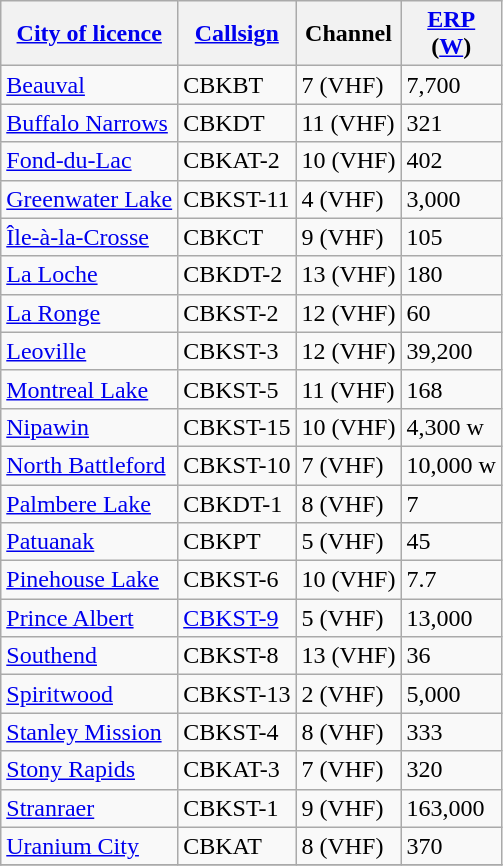<table class="wikitable sortable">
<tr>
<th><a href='#'>City of licence</a></th>
<th><a href='#'>Callsign</a></th>
<th>Channel</th>
<th><a href='#'>ERP</a><br>(<a href='#'>W</a>)</th>
</tr>
<tr>
<td><a href='#'>Beauval</a></td>
<td>CBKBT</td>
<td>7 (VHF)</td>
<td>7,700</td>
</tr>
<tr>
<td><a href='#'>Buffalo Narrows</a></td>
<td>CBKDT</td>
<td>11 (VHF)</td>
<td>321</td>
</tr>
<tr>
<td><a href='#'>Fond-du-Lac</a></td>
<td>CBKAT-2</td>
<td>10 (VHF)</td>
<td>402</td>
</tr>
<tr>
<td><a href='#'>Greenwater Lake</a></td>
<td>CBKST-11</td>
<td>4 (VHF)</td>
<td>3,000</td>
</tr>
<tr>
<td><a href='#'>Île-à-la-Crosse</a></td>
<td>CBKCT</td>
<td>9 (VHF)</td>
<td>105</td>
</tr>
<tr>
<td><a href='#'>La Loche</a></td>
<td>CBKDT-2</td>
<td>13 (VHF)</td>
<td>180</td>
</tr>
<tr>
<td><a href='#'>La Ronge</a></td>
<td>CBKST-2</td>
<td>12 (VHF)</td>
<td>60</td>
</tr>
<tr>
<td><a href='#'>Leoville</a></td>
<td>CBKST-3</td>
<td>12 (VHF)</td>
<td>39,200</td>
</tr>
<tr>
<td><a href='#'>Montreal Lake</a></td>
<td>CBKST-5</td>
<td>11 (VHF)</td>
<td>168</td>
</tr>
<tr>
<td><a href='#'>Nipawin</a></td>
<td>CBKST-15</td>
<td>10 (VHF)</td>
<td>4,300 w</td>
</tr>
<tr>
<td><a href='#'>North Battleford</a></td>
<td>CBKST-10</td>
<td>7 (VHF)</td>
<td>10,000 w</td>
</tr>
<tr>
<td><a href='#'>Palmbere Lake</a></td>
<td>CBKDT-1</td>
<td>8 (VHF)</td>
<td>7</td>
</tr>
<tr>
<td><a href='#'>Patuanak</a></td>
<td>CBKPT</td>
<td>5 (VHF)</td>
<td>45</td>
</tr>
<tr>
<td><a href='#'>Pinehouse Lake</a></td>
<td>CBKST-6</td>
<td>10 (VHF)</td>
<td>7.7</td>
</tr>
<tr>
<td><a href='#'>Prince Albert</a></td>
<td><a href='#'>CBKST-9</a></td>
<td>5 (VHF)</td>
<td>13,000</td>
</tr>
<tr>
<td><a href='#'>Southend</a></td>
<td>CBKST-8</td>
<td>13 (VHF)</td>
<td>36</td>
</tr>
<tr>
<td><a href='#'>Spiritwood</a></td>
<td>CBKST-13</td>
<td>2 (VHF)</td>
<td>5,000</td>
</tr>
<tr>
<td><a href='#'>Stanley Mission</a></td>
<td>CBKST-4</td>
<td>8 (VHF)</td>
<td>333</td>
</tr>
<tr>
<td><a href='#'>Stony Rapids</a></td>
<td>CBKAT-3</td>
<td>7 (VHF)</td>
<td>320</td>
</tr>
<tr>
<td><a href='#'>Stranraer</a></td>
<td>CBKST-1</td>
<td>9 (VHF)</td>
<td>163,000</td>
</tr>
<tr>
<td><a href='#'>Uranium City</a></td>
<td>CBKAT</td>
<td>8 (VHF)</td>
<td>370</td>
</tr>
<tr>
</tr>
</table>
